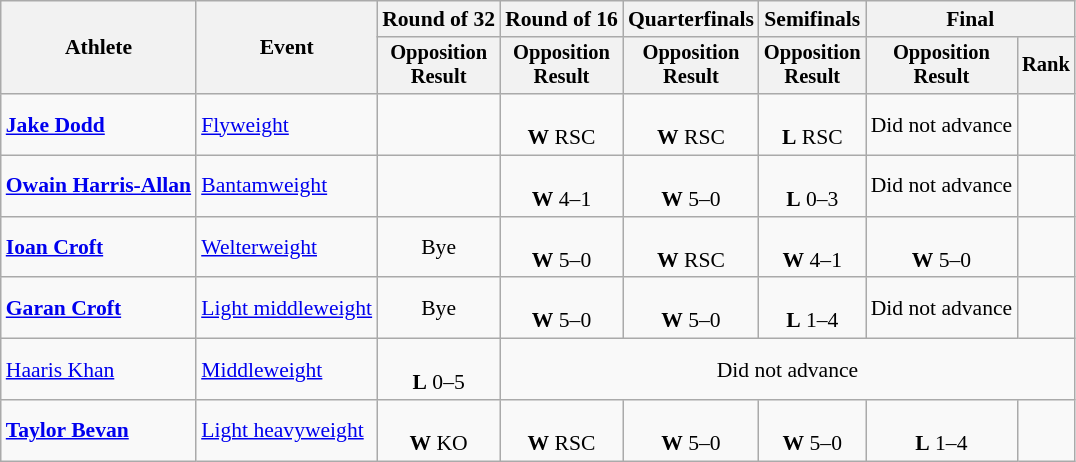<table class="wikitable" style="font-size:90%; text-align:center">
<tr>
<th rowspan=2>Athlete</th>
<th rowspan=2>Event</th>
<th>Round of 32</th>
<th>Round of 16</th>
<th>Quarterfinals</th>
<th>Semifinals</th>
<th colspan=2>Final</th>
</tr>
<tr style="font-size:95%">
<th>Opposition<br>Result</th>
<th>Opposition<br>Result</th>
<th>Opposition<br>Result</th>
<th>Opposition<br>Result</th>
<th>Opposition<br>Result</th>
<th>Rank</th>
</tr>
<tr>
<td align=left><strong><a href='#'>Jake Dodd</a></strong></td>
<td align=left><a href='#'>Flyweight</a></td>
<td></td>
<td><br><strong>W</strong> RSC</td>
<td><br><strong>W</strong> RSC</td>
<td><br><strong>L</strong> RSC</td>
<td>Did not advance</td>
<td></td>
</tr>
<tr>
<td align=left><strong><a href='#'>Owain Harris-Allan</a></strong></td>
<td align=left><a href='#'>Bantamweight</a></td>
<td></td>
<td><br><strong>W</strong> 4–1</td>
<td><br><strong>W</strong> 5–0</td>
<td><br><strong>L</strong> 0–3</td>
<td>Did not advance</td>
<td></td>
</tr>
<tr>
<td align=left><strong><a href='#'>Ioan Croft</a></strong></td>
<td align=left><a href='#'>Welterweight</a></td>
<td>Bye</td>
<td><br><strong>W</strong> 5–0</td>
<td><br><strong>W</strong> RSC</td>
<td><br><strong>W</strong> 4–1</td>
<td><br><strong>W</strong> 5–0</td>
<td></td>
</tr>
<tr>
<td align=left><strong><a href='#'>Garan Croft</a></strong></td>
<td align=left><a href='#'>Light middleweight</a></td>
<td>Bye</td>
<td><br><strong>W</strong> 5–0</td>
<td><br><strong>W</strong> 5–0</td>
<td><br><strong>L</strong> 1–4</td>
<td>Did not advance</td>
<td></td>
</tr>
<tr>
<td align=left><a href='#'>Haaris Khan</a></td>
<td align=left><a href='#'>Middleweight</a></td>
<td><br><strong>L</strong> 0–5</td>
<td colspan=5>Did not advance</td>
</tr>
<tr>
<td align=left><strong><a href='#'>Taylor Bevan</a></strong></td>
<td align=left><a href='#'>Light heavyweight</a></td>
<td><br><strong>W</strong> KO</td>
<td><br><strong>W</strong> RSC</td>
<td><br><strong>W</strong> 5–0</td>
<td><br><strong>W</strong> 5–0</td>
<td><br><strong>L</strong> 1–4</td>
<td></td>
</tr>
</table>
